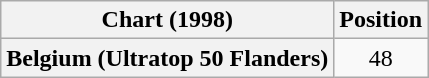<table class="wikitable plainrowheaders">
<tr>
<th>Chart (1998)</th>
<th>Position</th>
</tr>
<tr>
<th scope="row">Belgium (Ultratop 50 Flanders)</th>
<td align="center">48</td>
</tr>
</table>
